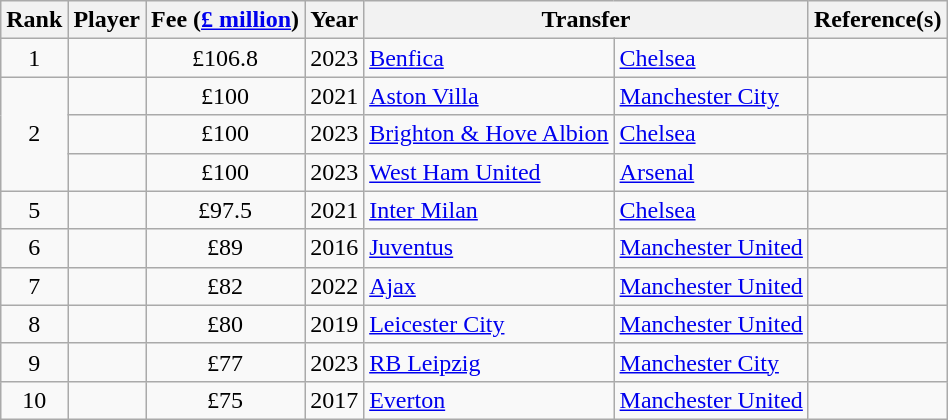<table class="wikitable" style="text-align:center">
<tr>
<th scope="col">Rank</th>
<th scope="col">Player</th>
<th scope="col">Fee (<a href='#'>£ million</a>)</th>
<th scope="col">Year</th>
<th scope="col" colspan="2">Transfer</th>
<th scope="col">Reference(s)</th>
</tr>
<tr>
<td>1</td>
<td align="left"></td>
<td>£106.8</td>
<td>2023</td>
<td align="left"> <a href='#'>Benfica</a></td>
<td align="left"> <a href='#'>Chelsea</a></td>
<td></td>
</tr>
<tr>
<td rowspan="3">2</td>
<td align="left"></td>
<td>£100</td>
<td>2021</td>
<td align="left"> <a href='#'>Aston Villa</a></td>
<td align="left"> <a href='#'>Manchester City</a></td>
<td></td>
</tr>
<tr>
<td align="left"></td>
<td>£100</td>
<td>2023</td>
<td align="left"> <a href='#'>Brighton & Hove Albion</a></td>
<td align="left"> <a href='#'>Chelsea</a></td>
<td></td>
</tr>
<tr>
<td align="left"></td>
<td>£100</td>
<td>2023</td>
<td align="left"> <a href='#'>West Ham United</a></td>
<td align="left"> <a href='#'>Arsenal</a></td>
<td></td>
</tr>
<tr>
<td>5</td>
<td align="left"></td>
<td>£97.5</td>
<td>2021</td>
<td align="left"> <a href='#'>Inter Milan</a></td>
<td align="left"> <a href='#'>Chelsea</a></td>
<td></td>
</tr>
<tr>
<td>6</td>
<td align="left"></td>
<td>£89</td>
<td>2016</td>
<td align="left"> <a href='#'>Juventus</a></td>
<td align="left"> <a href='#'>Manchester United</a></td>
<td></td>
</tr>
<tr>
<td>7</td>
<td align="left"></td>
<td>£82</td>
<td>2022</td>
<td align="left"> <a href='#'>Ajax</a></td>
<td align="left"> <a href='#'>Manchester United</a></td>
<td></td>
</tr>
<tr>
<td>8</td>
<td align="left"></td>
<td>£80</td>
<td>2019</td>
<td align="left"> <a href='#'>Leicester City</a></td>
<td align="left"> <a href='#'>Manchester United</a></td>
<td></td>
</tr>
<tr>
<td>9</td>
<td align="left"></td>
<td>£77</td>
<td>2023</td>
<td align="left"> <a href='#'>RB Leipzig</a></td>
<td align="left"> <a href='#'>Manchester City</a></td>
<td></td>
</tr>
<tr>
<td>10</td>
<td align="left"></td>
<td>£75</td>
<td>2017</td>
<td align="left"> <a href='#'>Everton</a></td>
<td align="left"> <a href='#'>Manchester United</a></td>
<td></td>
</tr>
</table>
